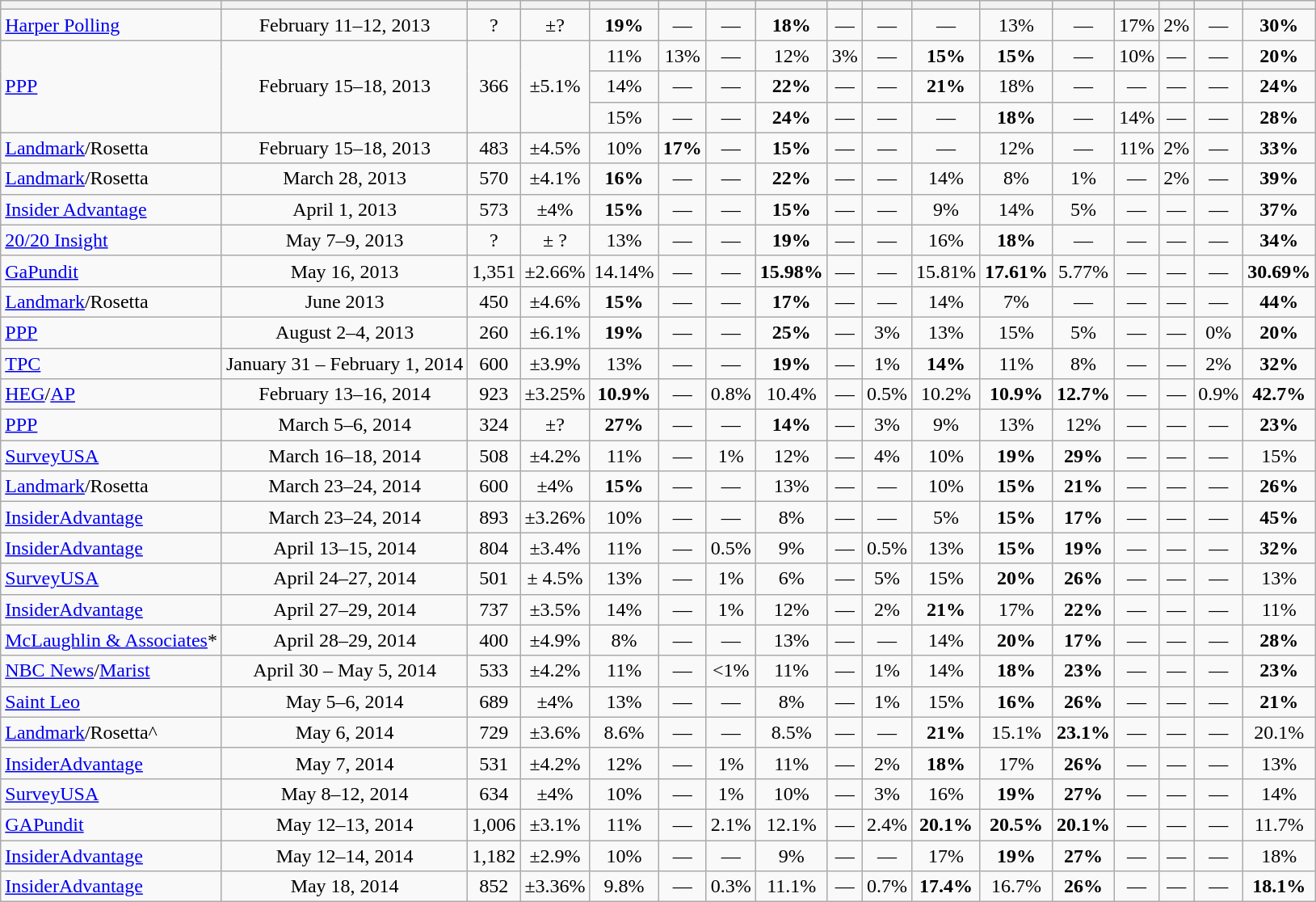<table class="wikitable" style="text-align:center">
<tr valign= bottom>
<th></th>
<th></th>
<th></th>
<th></th>
<th></th>
<th></th>
<th></th>
<th></th>
<th></th>
<th></th>
<th></th>
<th></th>
<th></th>
<th></th>
<th></th>
<th></th>
<th></th>
</tr>
<tr>
<td align=left><a href='#'>Harper Polling</a></td>
<td>February 11–12, 2013</td>
<td>?</td>
<td>±?</td>
<td><strong>19%</strong></td>
<td>—</td>
<td>—</td>
<td><strong>18%</strong></td>
<td>—</td>
<td>—</td>
<td>—</td>
<td>13%</td>
<td>—</td>
<td>17%</td>
<td>2%</td>
<td>—</td>
<td><strong>30%</strong></td>
</tr>
<tr>
<td align=left rowspan=3><a href='#'>PPP</a></td>
<td rowspan=3>February 15–18, 2013</td>
<td rowspan=3>366</td>
<td rowspan=3>±5.1%</td>
<td>11%</td>
<td>13%</td>
<td>—</td>
<td>12%</td>
<td>3%</td>
<td>—</td>
<td><strong>15%</strong></td>
<td><strong>15%</strong></td>
<td>—</td>
<td>10%</td>
<td>—</td>
<td>—</td>
<td><strong>20%</strong></td>
</tr>
<tr>
<td>14%</td>
<td>—</td>
<td>—</td>
<td><strong>22%</strong></td>
<td>—</td>
<td>—</td>
<td><strong>21%</strong></td>
<td>18%</td>
<td>—</td>
<td>—</td>
<td>—</td>
<td>—</td>
<td><strong>24%</strong></td>
</tr>
<tr>
<td>15%</td>
<td>—</td>
<td>—</td>
<td><strong>24%</strong></td>
<td>—</td>
<td>—</td>
<td>—</td>
<td><strong>18%</strong></td>
<td>—</td>
<td>14%</td>
<td>—</td>
<td>—</td>
<td><strong>28%</strong></td>
</tr>
<tr>
<td align=left><a href='#'>Landmark</a>/Rosetta</td>
<td>February 15–18, 2013</td>
<td>483</td>
<td>±4.5%</td>
<td>10%</td>
<td><strong>17%</strong></td>
<td>—</td>
<td><strong>15%</strong></td>
<td>—</td>
<td>—</td>
<td>—</td>
<td>12%</td>
<td>—</td>
<td>11%</td>
<td>2%</td>
<td>—</td>
<td><strong>33%</strong></td>
</tr>
<tr>
<td align=left><a href='#'>Landmark</a>/Rosetta</td>
<td>March 28, 2013</td>
<td>570</td>
<td>±4.1%</td>
<td><strong>16%</strong></td>
<td>—</td>
<td>—</td>
<td><strong>22%</strong></td>
<td>—</td>
<td>—</td>
<td>14%</td>
<td>8%</td>
<td>1%</td>
<td>—</td>
<td>2%</td>
<td>—</td>
<td><strong>39%</strong></td>
</tr>
<tr>
<td align=left><a href='#'>Insider Advantage</a></td>
<td>April 1, 2013</td>
<td>573</td>
<td>±4%</td>
<td><strong>15%</strong></td>
<td>—</td>
<td>—</td>
<td><strong>15%</strong></td>
<td>—</td>
<td>—</td>
<td>9%</td>
<td>14%</td>
<td>5%</td>
<td>—</td>
<td>—</td>
<td>—</td>
<td><strong>37%</strong></td>
</tr>
<tr>
<td align=left><a href='#'>20/20 Insight</a></td>
<td>May 7–9, 2013</td>
<td>?</td>
<td>± ?</td>
<td>13%</td>
<td>—</td>
<td>—</td>
<td><strong>19%</strong></td>
<td>—</td>
<td>—</td>
<td>16%</td>
<td><strong>18%</strong></td>
<td>—</td>
<td>—</td>
<td>—</td>
<td>—</td>
<td><strong>34%</strong></td>
</tr>
<tr>
<td align=left><a href='#'>GaPundit</a></td>
<td>May 16, 2013</td>
<td>1,351</td>
<td>±2.66%</td>
<td>14.14%</td>
<td>—</td>
<td>—</td>
<td><strong>15.98%</strong></td>
<td>—</td>
<td>—</td>
<td>15.81%</td>
<td><strong>17.61%</strong></td>
<td>5.77%</td>
<td>—</td>
<td>—</td>
<td>—</td>
<td><strong>30.69%</strong></td>
</tr>
<tr>
<td align=left><a href='#'>Landmark</a>/Rosetta</td>
<td>June 2013</td>
<td>450</td>
<td>±4.6%</td>
<td><strong>15%</strong></td>
<td>—</td>
<td>—</td>
<td><strong>17%</strong></td>
<td>—</td>
<td>—</td>
<td>14%</td>
<td>7%</td>
<td>—</td>
<td>—</td>
<td>—</td>
<td>—</td>
<td><strong>44%</strong></td>
</tr>
<tr>
<td align=left><a href='#'>PPP</a></td>
<td>August 2–4, 2013</td>
<td>260</td>
<td>±6.1%</td>
<td><strong>19%</strong></td>
<td>—</td>
<td>—</td>
<td><strong>25%</strong></td>
<td>—</td>
<td>3%</td>
<td>13%</td>
<td>15%</td>
<td>5%</td>
<td>—</td>
<td>—</td>
<td>0%</td>
<td><strong>20%</strong></td>
</tr>
<tr>
<td align=left><a href='#'>TPC</a></td>
<td>January 31 – February 1, 2014</td>
<td>600</td>
<td>±3.9%</td>
<td>13%</td>
<td>—</td>
<td>—</td>
<td><strong>19%</strong></td>
<td>—</td>
<td>1%</td>
<td><strong>14%</strong></td>
<td>11%</td>
<td>8%</td>
<td>—</td>
<td>—</td>
<td>2%</td>
<td><strong>32%</strong></td>
</tr>
<tr>
<td align=left><a href='#'>HEG</a>/<a href='#'>AP</a></td>
<td>February 13–16, 2014</td>
<td>923</td>
<td>±3.25%</td>
<td><strong>10.9%</strong></td>
<td>—</td>
<td>0.8%</td>
<td>10.4%</td>
<td>—</td>
<td>0.5%</td>
<td>10.2%</td>
<td><strong>10.9%</strong></td>
<td><strong>12.7%</strong></td>
<td>—</td>
<td>—</td>
<td>0.9%</td>
<td><strong>42.7%</strong></td>
</tr>
<tr>
<td align=left><a href='#'>PPP</a></td>
<td>March 5–6, 2014</td>
<td>324</td>
<td>±?</td>
<td><strong>27%</strong></td>
<td>—</td>
<td>—</td>
<td><strong>14%</strong></td>
<td>—</td>
<td>3%</td>
<td>9%</td>
<td>13%</td>
<td>12%</td>
<td>—</td>
<td>—</td>
<td>—</td>
<td><strong>23%</strong></td>
</tr>
<tr>
<td align=left><a href='#'>SurveyUSA</a></td>
<td>March 16–18, 2014</td>
<td>508</td>
<td>±4.2%</td>
<td>11%</td>
<td>—</td>
<td>1%</td>
<td>12%</td>
<td>—</td>
<td>4%</td>
<td>10%</td>
<td><strong>19%</strong></td>
<td><strong>29%</strong></td>
<td>—</td>
<td>—</td>
<td>—</td>
<td>15%</td>
</tr>
<tr>
<td align=left><a href='#'>Landmark</a>/Rosetta</td>
<td>March 23–24, 2014</td>
<td>600</td>
<td>±4%</td>
<td><strong>15%</strong></td>
<td>—</td>
<td>—</td>
<td>13%</td>
<td>—</td>
<td>—</td>
<td>10%</td>
<td><strong>15%</strong></td>
<td><strong>21%</strong></td>
<td>—</td>
<td>—</td>
<td>—</td>
<td><strong>26%</strong></td>
</tr>
<tr>
<td align=left><a href='#'>InsiderAdvantage</a></td>
<td>March 23–24, 2014</td>
<td>893</td>
<td>±3.26%</td>
<td>10%</td>
<td>—</td>
<td>—</td>
<td>8%</td>
<td>—</td>
<td>—</td>
<td>5%</td>
<td><strong>15%</strong></td>
<td><strong>17%</strong></td>
<td>—</td>
<td>—</td>
<td>—</td>
<td><strong>45%</strong></td>
</tr>
<tr>
<td align=left><a href='#'>InsiderAdvantage</a></td>
<td>April 13–15, 2014</td>
<td>804</td>
<td>±3.4%</td>
<td>11%</td>
<td>—</td>
<td>0.5%</td>
<td>9%</td>
<td>—</td>
<td>0.5%</td>
<td>13%</td>
<td><strong>15%</strong></td>
<td><strong>19%</strong></td>
<td>—</td>
<td>—</td>
<td>—</td>
<td><strong>32%</strong></td>
</tr>
<tr>
<td align=left><a href='#'>SurveyUSA</a></td>
<td>April 24–27, 2014</td>
<td>501</td>
<td>± 4.5%</td>
<td>13%</td>
<td>—</td>
<td>1%</td>
<td>6%</td>
<td>—</td>
<td>5%</td>
<td>15%</td>
<td><strong>20%</strong></td>
<td><strong>26%</strong></td>
<td>—</td>
<td>—</td>
<td>—</td>
<td>13%</td>
</tr>
<tr>
<td align=left><a href='#'>InsiderAdvantage</a></td>
<td>April 27–29, 2014</td>
<td>737</td>
<td>±3.5%</td>
<td>14%</td>
<td>—</td>
<td>1%</td>
<td>12%</td>
<td>—</td>
<td>2%</td>
<td><strong>21%</strong></td>
<td>17%</td>
<td><strong>22%</strong></td>
<td>—</td>
<td>—</td>
<td>—</td>
<td>11%</td>
</tr>
<tr>
<td align=left><a href='#'>McLaughlin & Associates</a>*</td>
<td>April 28–29, 2014</td>
<td>400</td>
<td>±4.9%</td>
<td>8%</td>
<td>—</td>
<td>—</td>
<td>13%</td>
<td>—</td>
<td>—</td>
<td>14%</td>
<td><strong>20%</strong></td>
<td><strong>17%</strong></td>
<td>—</td>
<td>—</td>
<td>—</td>
<td><strong>28%</strong></td>
</tr>
<tr>
<td align=left><a href='#'>NBC News</a>/<a href='#'>Marist</a></td>
<td>April 30 – May 5, 2014</td>
<td>533</td>
<td>±4.2%</td>
<td>11%</td>
<td>—</td>
<td><1%</td>
<td>11%</td>
<td>—</td>
<td>1%</td>
<td>14%</td>
<td><strong>18%</strong></td>
<td><strong>23%</strong></td>
<td>—</td>
<td>—</td>
<td>—</td>
<td><strong>23%</strong></td>
</tr>
<tr>
<td align=left><a href='#'>Saint Leo</a></td>
<td>May 5–6, 2014</td>
<td>689</td>
<td>±4%</td>
<td>13%</td>
<td>—</td>
<td>—</td>
<td>8%</td>
<td>—</td>
<td>1%</td>
<td>15%</td>
<td><strong>16%</strong></td>
<td><strong>26%</strong></td>
<td>—</td>
<td>—</td>
<td>—</td>
<td><strong>21%</strong></td>
</tr>
<tr>
<td align=left><a href='#'>Landmark</a>/Rosetta^</td>
<td>May 6, 2014</td>
<td>729</td>
<td>±3.6%</td>
<td>8.6%</td>
<td>—</td>
<td>—</td>
<td>8.5%</td>
<td>—</td>
<td>—</td>
<td><strong>21%</strong></td>
<td>15.1%</td>
<td><strong>23.1%</strong></td>
<td>—</td>
<td>—</td>
<td>—</td>
<td>20.1%</td>
</tr>
<tr>
<td align=left><a href='#'>InsiderAdvantage</a></td>
<td>May 7, 2014</td>
<td>531</td>
<td>±4.2%</td>
<td>12%</td>
<td>—</td>
<td>1%</td>
<td>11%</td>
<td>—</td>
<td>2%</td>
<td><strong>18%</strong></td>
<td>17%</td>
<td><strong>26%</strong></td>
<td>—</td>
<td>—</td>
<td>—</td>
<td>13%</td>
</tr>
<tr>
<td align=left><a href='#'>SurveyUSA</a></td>
<td>May 8–12, 2014</td>
<td>634</td>
<td>±4%</td>
<td>10%</td>
<td>—</td>
<td>1%</td>
<td>10%</td>
<td>—</td>
<td>3%</td>
<td>16%</td>
<td><strong>19%</strong></td>
<td><strong>27%</strong></td>
<td>—</td>
<td>—</td>
<td>—</td>
<td>14%</td>
</tr>
<tr>
<td align=left><a href='#'>GAPundit</a></td>
<td>May 12–13, 2014</td>
<td>1,006</td>
<td>±3.1%</td>
<td>11%</td>
<td>—</td>
<td>2.1%</td>
<td>12.1%</td>
<td>—</td>
<td>2.4%</td>
<td><strong>20.1%</strong></td>
<td><strong>20.5%</strong></td>
<td><strong>20.1%</strong></td>
<td>—</td>
<td>—</td>
<td>—</td>
<td>11.7%</td>
</tr>
<tr>
<td align=left><a href='#'>InsiderAdvantage</a></td>
<td>May 12–14, 2014</td>
<td>1,182</td>
<td>±2.9%</td>
<td>10%</td>
<td>—</td>
<td>—</td>
<td>9%</td>
<td>—</td>
<td>—</td>
<td>17%</td>
<td><strong>19%</strong></td>
<td><strong>27%</strong></td>
<td>—</td>
<td>—</td>
<td>—</td>
<td>18%</td>
</tr>
<tr>
<td align=left><a href='#'>InsiderAdvantage</a></td>
<td>May 18, 2014</td>
<td>852</td>
<td>±3.36%</td>
<td>9.8%</td>
<td>—</td>
<td>0.3%</td>
<td>11.1%</td>
<td>—</td>
<td>0.7%</td>
<td><strong>17.4%</strong></td>
<td>16.7%</td>
<td><strong>26%</strong></td>
<td>—</td>
<td>—</td>
<td>—</td>
<td><strong>18.1%</strong></td>
</tr>
</table>
